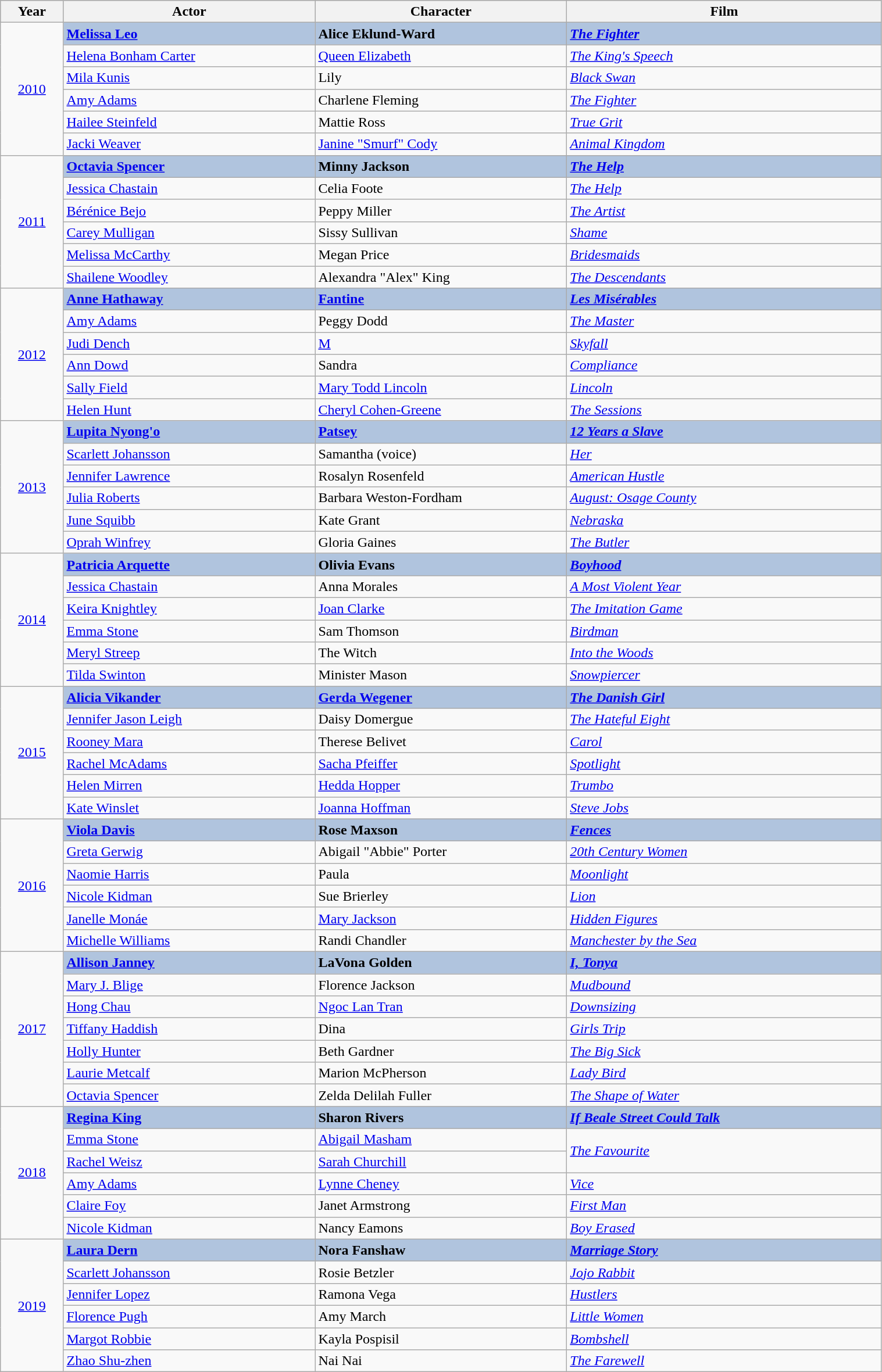<table class="wikitable" width="80%">
<tr style="background:#bebebe;">
<th style="width:5%;">Year</th>
<th style="width:20%;">Actor</th>
<th style="width:20%;">Character</th>
<th style="width:25%;">Film</th>
</tr>
<tr>
<td rowspan="6" style="text-align:center;"><a href='#'>2010</a><br></td>
<td style="background:#B0C4DE;"><strong><a href='#'>Melissa Leo</a></strong></td>
<td style="background:#B0C4DE;"><strong>Alice Eklund-Ward</strong></td>
<td style="background:#B0C4DE;"><strong><em><a href='#'>The Fighter</a></em></strong></td>
</tr>
<tr>
<td><a href='#'>Helena Bonham Carter</a></td>
<td><a href='#'>Queen Elizabeth</a></td>
<td><em><a href='#'>The King's Speech</a></em></td>
</tr>
<tr>
<td><a href='#'>Mila Kunis</a></td>
<td>Lily</td>
<td><em><a href='#'>Black Swan</a></em></td>
</tr>
<tr>
<td><a href='#'>Amy Adams</a></td>
<td>Charlene Fleming</td>
<td><em><a href='#'>The Fighter</a></em></td>
</tr>
<tr>
<td><a href='#'>Hailee Steinfeld</a></td>
<td>Mattie Ross</td>
<td><em><a href='#'>True Grit</a></em></td>
</tr>
<tr>
<td><a href='#'>Jacki Weaver</a></td>
<td><a href='#'>Janine "Smurf" Cody</a></td>
<td><em><a href='#'>Animal Kingdom</a></em></td>
</tr>
<tr>
<td rowspan="6" style="text-align:center;"><a href='#'>2011</a><br></td>
<td style="background:#B0C4DE;"><strong><a href='#'>Octavia Spencer</a></strong></td>
<td style="background:#B0C4DE;"><strong>Minny Jackson</strong></td>
<td style="background:#B0C4DE;"><strong><em><a href='#'>The Help</a></em></strong></td>
</tr>
<tr>
<td><a href='#'>Jessica Chastain</a></td>
<td>Celia Foote</td>
<td><em><a href='#'>The Help</a></em></td>
</tr>
<tr>
<td><a href='#'>Bérénice Bejo</a></td>
<td>Peppy Miller</td>
<td><em><a href='#'>The Artist</a></em></td>
</tr>
<tr>
<td><a href='#'>Carey Mulligan</a></td>
<td>Sissy Sullivan</td>
<td><em><a href='#'>Shame</a></em></td>
</tr>
<tr>
<td><a href='#'>Melissa McCarthy</a></td>
<td>Megan Price</td>
<td><em><a href='#'>Bridesmaids</a></em></td>
</tr>
<tr>
<td><a href='#'>Shailene Woodley</a></td>
<td>Alexandra "Alex" King</td>
<td><em><a href='#'>The Descendants</a></em></td>
</tr>
<tr>
<td rowspan="6" style="text-align:center;"><a href='#'>2012</a><br></td>
<td style="background:#B0C4DE;"><strong><a href='#'>Anne Hathaway</a></strong></td>
<td style="background:#B0C4DE;"><strong><a href='#'>Fantine</a></strong></td>
<td style="background:#B0C4DE;"><strong><em><a href='#'>Les Misérables</a></em></strong></td>
</tr>
<tr>
<td><a href='#'>Amy Adams</a></td>
<td>Peggy Dodd</td>
<td><em><a href='#'>The Master</a></em></td>
</tr>
<tr>
<td><a href='#'>Judi Dench</a></td>
<td><a href='#'>M</a></td>
<td><em><a href='#'>Skyfall</a></em></td>
</tr>
<tr>
<td><a href='#'>Ann Dowd</a></td>
<td>Sandra</td>
<td><em><a href='#'>Compliance</a></em></td>
</tr>
<tr>
<td><a href='#'>Sally Field</a></td>
<td><a href='#'>Mary Todd Lincoln</a></td>
<td><em><a href='#'>Lincoln</a></em></td>
</tr>
<tr>
<td><a href='#'>Helen Hunt</a></td>
<td><a href='#'>Cheryl Cohen-Greene</a></td>
<td><em><a href='#'>The Sessions</a></em></td>
</tr>
<tr>
<td rowspan="6" style="text-align:center;"><a href='#'>2013</a><br></td>
<td style="background:#B0C4DE;"><strong><a href='#'>Lupita Nyong'o</a></strong></td>
<td style="background:#B0C4DE;"><strong><a href='#'>Patsey</a></strong></td>
<td style="background:#B0C4DE;"><strong><em><a href='#'>12 Years a Slave</a></em></strong></td>
</tr>
<tr>
<td><a href='#'>Scarlett Johansson</a></td>
<td>Samantha (voice)</td>
<td><em><a href='#'>Her</a></em></td>
</tr>
<tr>
<td><a href='#'>Jennifer Lawrence</a></td>
<td>Rosalyn Rosenfeld</td>
<td><em><a href='#'>American Hustle</a></em></td>
</tr>
<tr>
<td><a href='#'>Julia Roberts</a></td>
<td>Barbara Weston-Fordham</td>
<td><em><a href='#'>August: Osage County</a></em></td>
</tr>
<tr>
<td><a href='#'>June Squibb</a></td>
<td>Kate Grant</td>
<td><em><a href='#'>Nebraska</a></em></td>
</tr>
<tr>
<td><a href='#'>Oprah Winfrey</a></td>
<td>Gloria Gaines</td>
<td><em><a href='#'>The Butler</a></em></td>
</tr>
<tr>
<td rowspan="6" style="text-align:center;"><a href='#'>2014</a><br></td>
<td style="background:#B0C4DE;"><strong><a href='#'>Patricia Arquette</a></strong></td>
<td style="background:#B0C4DE;"><strong>Olivia Evans</strong></td>
<td style="background:#B0C4DE;"><strong><em><a href='#'>Boyhood</a></em></strong></td>
</tr>
<tr>
<td><a href='#'>Jessica Chastain</a></td>
<td>Anna Morales</td>
<td><em><a href='#'>A Most Violent Year</a></em></td>
</tr>
<tr>
<td><a href='#'>Keira Knightley</a></td>
<td><a href='#'>Joan Clarke</a></td>
<td><em><a href='#'>The Imitation Game</a></em></td>
</tr>
<tr>
<td><a href='#'>Emma Stone</a></td>
<td>Sam Thomson</td>
<td><em><a href='#'>Birdman</a></em></td>
</tr>
<tr>
<td><a href='#'>Meryl Streep</a></td>
<td>The Witch</td>
<td><em><a href='#'>Into the Woods</a></em></td>
</tr>
<tr>
<td><a href='#'>Tilda Swinton</a></td>
<td>Minister Mason</td>
<td><em><a href='#'>Snowpiercer</a></em></td>
</tr>
<tr>
<td rowspan="6" style="text-align:center;"><a href='#'>2015</a><br></td>
<td style="background:#B0C4DE;"><strong><a href='#'>Alicia Vikander</a></strong></td>
<td style="background:#B0C4DE;"><strong><a href='#'>Gerda Wegener</a></strong></td>
<td style="background:#B0C4DE;"><strong><em><a href='#'>The Danish Girl</a></em></strong></td>
</tr>
<tr>
<td><a href='#'>Jennifer Jason Leigh</a></td>
<td>Daisy Domergue</td>
<td><em><a href='#'>The Hateful Eight</a></em></td>
</tr>
<tr>
<td><a href='#'>Rooney Mara</a></td>
<td>Therese Belivet</td>
<td><em><a href='#'>Carol</a></em></td>
</tr>
<tr>
<td><a href='#'>Rachel McAdams</a></td>
<td><a href='#'>Sacha Pfeiffer</a></td>
<td><em><a href='#'>Spotlight</a></em></td>
</tr>
<tr>
<td><a href='#'>Helen Mirren</a></td>
<td><a href='#'>Hedda Hopper</a></td>
<td><em><a href='#'>Trumbo</a></em></td>
</tr>
<tr>
<td><a href='#'>Kate Winslet</a></td>
<td><a href='#'>Joanna Hoffman</a></td>
<td><em><a href='#'>Steve Jobs</a></em></td>
</tr>
<tr>
<td rowspan="6" style="text-align:center;"><a href='#'>2016</a><br></td>
<td style="background:#B0C4DE;"><strong><a href='#'>Viola Davis</a></strong></td>
<td style="background:#B0C4DE;"><strong>Rose Maxson</strong></td>
<td style="background:#B0C4DE;"><strong><em><a href='#'>Fences</a></em></strong></td>
</tr>
<tr>
<td><a href='#'>Greta Gerwig</a></td>
<td>Abigail "Abbie" Porter</td>
<td><em><a href='#'>20th Century Women</a></em></td>
</tr>
<tr>
<td><a href='#'>Naomie Harris</a></td>
<td>Paula</td>
<td><em><a href='#'>Moonlight</a></em></td>
</tr>
<tr>
<td><a href='#'>Nicole Kidman</a></td>
<td>Sue Brierley</td>
<td><em><a href='#'>Lion</a></em></td>
</tr>
<tr>
<td><a href='#'>Janelle Monáe</a></td>
<td><a href='#'>Mary Jackson</a></td>
<td><em><a href='#'>Hidden Figures</a></em></td>
</tr>
<tr>
<td><a href='#'>Michelle Williams</a></td>
<td>Randi Chandler</td>
<td><em><a href='#'>Manchester by the Sea</a></em></td>
</tr>
<tr>
<td rowspan="7" style="text-align:center;"><a href='#'>2017</a><br></td>
<td style="background:#B0C4DE;"><strong><a href='#'>Allison Janney</a></strong></td>
<td style="background:#B0C4DE;"><strong>LaVona Golden</strong></td>
<td style="background:#B0C4DE;"><strong><em><a href='#'>I, Tonya</a></em></strong></td>
</tr>
<tr>
<td><a href='#'>Mary J. Blige</a></td>
<td>Florence Jackson</td>
<td><em><a href='#'>Mudbound</a></em></td>
</tr>
<tr>
<td><a href='#'>Hong Chau</a></td>
<td><a href='#'>Ngoc Lan Tran</a></td>
<td><em><a href='#'>Downsizing</a></em></td>
</tr>
<tr>
<td><a href='#'>Tiffany Haddish</a></td>
<td>Dina</td>
<td><em><a href='#'>Girls Trip</a></em></td>
</tr>
<tr>
<td><a href='#'>Holly Hunter</a></td>
<td>Beth Gardner</td>
<td><em><a href='#'>The Big Sick</a></em></td>
</tr>
<tr>
<td><a href='#'>Laurie Metcalf</a></td>
<td>Marion McPherson</td>
<td><em><a href='#'>Lady Bird</a></em></td>
</tr>
<tr>
<td><a href='#'>Octavia Spencer</a></td>
<td>Zelda Delilah Fuller</td>
<td><em><a href='#'>The Shape of Water</a></em></td>
</tr>
<tr>
<td rowspan="6" style="text-align:center;"><a href='#'>2018</a><br></td>
<td style="background:#B0C4DE;"><strong><a href='#'>Regina King</a></strong></td>
<td style="background:#B0C4DE;"><strong>Sharon Rivers</strong></td>
<td style="background:#B0C4DE;"><strong><em><a href='#'>If Beale Street Could Talk</a></em></strong></td>
</tr>
<tr>
<td><a href='#'>Emma Stone</a></td>
<td><a href='#'>Abigail Masham</a></td>
<td rowspan="2"><em><a href='#'>The Favourite</a></em></td>
</tr>
<tr>
<td><a href='#'>Rachel Weisz</a></td>
<td><a href='#'>Sarah Churchill</a></td>
</tr>
<tr>
<td><a href='#'>Amy Adams</a></td>
<td><a href='#'>Lynne Cheney</a></td>
<td><em><a href='#'>Vice</a></em></td>
</tr>
<tr>
<td><a href='#'>Claire Foy</a></td>
<td>Janet Armstrong</td>
<td><em><a href='#'>First Man</a></em></td>
</tr>
<tr>
<td><a href='#'>Nicole Kidman</a></td>
<td>Nancy Eamons</td>
<td><em><a href='#'>Boy Erased</a></em></td>
</tr>
<tr>
<td rowspan="6" style="text-align:center;"><a href='#'>2019</a><br></td>
<td style="background:#B0C4DE;"><strong><a href='#'>Laura Dern</a></strong></td>
<td style="background:#B0C4DE;"><strong>Nora Fanshaw</strong></td>
<td style="background:#B0C4DE;"><strong><em><a href='#'>Marriage Story</a></em></strong></td>
</tr>
<tr>
<td><a href='#'>Scarlett Johansson</a></td>
<td>Rosie Betzler</td>
<td><em><a href='#'>Jojo Rabbit</a></em></td>
</tr>
<tr>
<td><a href='#'>Jennifer Lopez</a></td>
<td>Ramona Vega</td>
<td><em><a href='#'>Hustlers</a></em></td>
</tr>
<tr>
<td><a href='#'>Florence Pugh</a></td>
<td>Amy March</td>
<td><em><a href='#'>Little Women</a></em></td>
</tr>
<tr>
<td><a href='#'>Margot Robbie</a></td>
<td>Kayla Pospisil</td>
<td><em><a href='#'>Bombshell</a></em></td>
</tr>
<tr>
<td><a href='#'>Zhao Shu-zhen</a></td>
<td>Nai Nai</td>
<td><em><a href='#'>The Farewell</a></em></td>
</tr>
</table>
